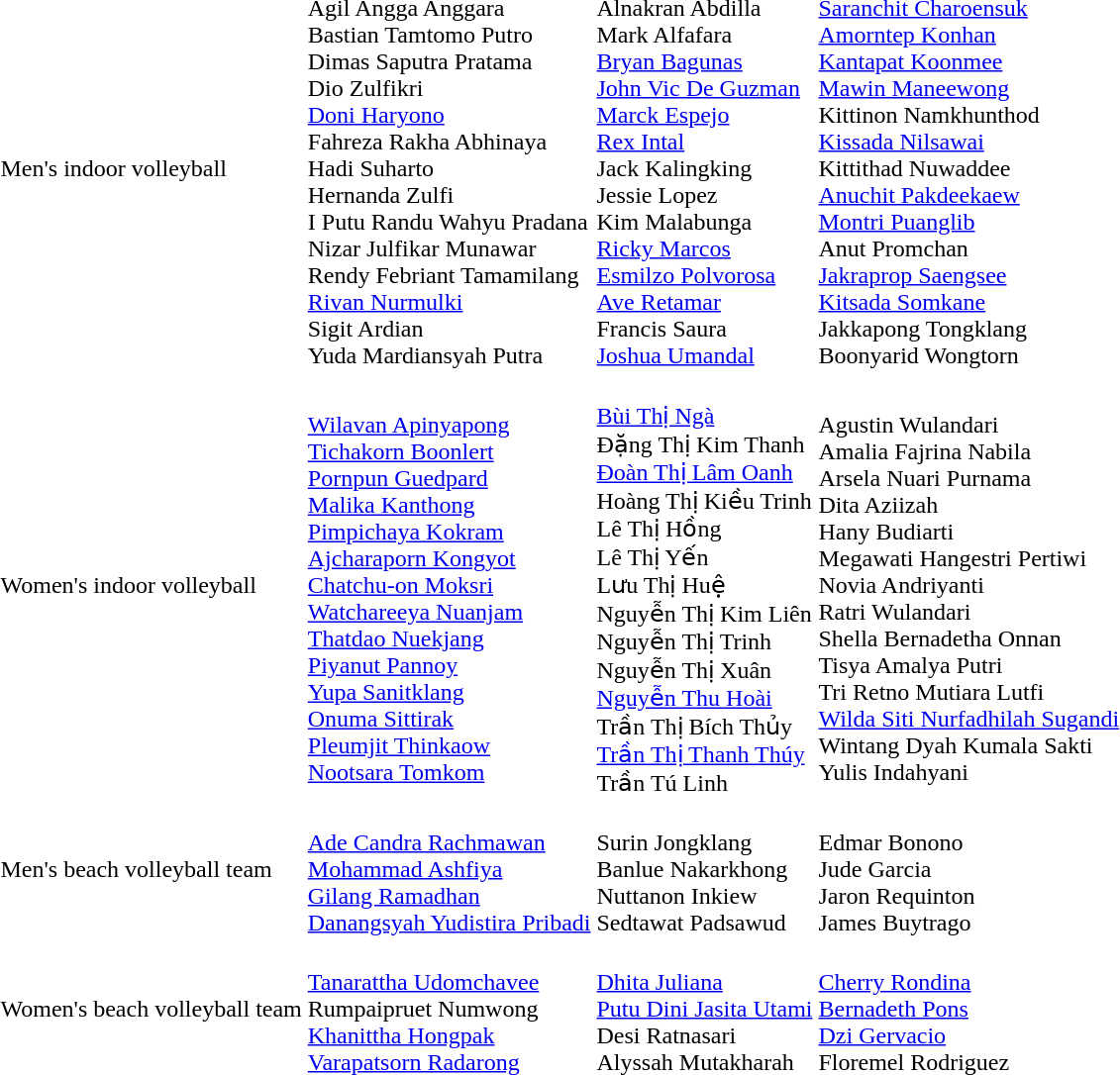<table>
<tr>
<td>Men's indoor volleyball</td>
<td><br>Agil Angga Anggara<br>Bastian Tamtomo Putro<br>Dimas Saputra Pratama<br>Dio Zulfikri<br><a href='#'>Doni Haryono</a><br>Fahreza Rakha Abhinaya<br>Hadi Suharto<br>Hernanda Zulfi<br>I Putu Randu Wahyu Pradana<br>Nizar Julfikar Munawar<br>Rendy Febriant Tamamilang<br><a href='#'>Rivan Nurmulki</a><br>Sigit Ardian<br>Yuda Mardiansyah Putra</td>
<td nowrap=true><br>Alnakran Abdilla<br>Mark Alfafara<br><a href='#'>Bryan Bagunas</a><br><a href='#'>John Vic De Guzman</a><br><a href='#'>Marck Espejo</a><br><a href='#'>Rex Intal</a><br>Jack Kalingking<br>Jessie Lopez<br>Kim Malabunga<br><a href='#'>Ricky Marcos</a><br><a href='#'>Esmilzo Polvorosa</a><br><a href='#'>Ave Retamar</a><br>Francis Saura<br><a href='#'>Joshua Umandal</a></td>
<td><br><a href='#'>Saranchit Charoensuk</a><br><a href='#'>Amorntep Konhan</a><br><a href='#'>Kantapat Koonmee</a><br><a href='#'>Mawin Maneewong</a><br>Kittinon Namkhunthod<br><a href='#'>Kissada Nilsawai</a><br>Kittithad Nuwaddee<br><a href='#'>Anuchit Pakdeekaew</a><br><a href='#'>Montri Puanglib</a><br>Anut Promchan<br><a href='#'>Jakraprop Saengsee</a><br><a href='#'>Kitsada Somkane</a><br>Jakkapong Tongklang<br>Boonyarid Wongtorn</td>
</tr>
<tr>
<td>Women's indoor volleyball</td>
<td><br><a href='#'>Wilavan Apinyapong</a><br><a href='#'>Tichakorn Boonlert</a><br><a href='#'>Pornpun Guedpard</a><br><a href='#'>Malika Kanthong</a><br><a href='#'>Pimpichaya Kokram</a><br><a href='#'>Ajcharaporn Kongyot</a><br><a href='#'>Chatchu-on Moksri</a><br><a href='#'>Watchareeya Nuanjam</a><br><a href='#'>Thatdao Nuekjang</a><br><a href='#'>Piyanut Pannoy</a><br><a href='#'>Yupa Sanitklang</a><br><a href='#'>Onuma Sittirak</a><br><a href='#'>Pleumjit Thinkaow</a><br><a href='#'>Nootsara Tomkom</a></td>
<td nowrap=true><br><a href='#'>Bùi Thị Ngà</a><br>Đặng Thị Kim Thanh<br><a href='#'>Đoàn Thị Lâm Oanh</a><br>Hoàng Thị Kiều Trinh<br>Lê Thị Hồng<br>Lê Thị Yến<br>Lưu Thị Huệ<br>Nguyễn Thị Kim Liên<br>Nguyễn Thị Trinh<br>Nguyễn Thị Xuân<br><a href='#'>Nguyễn Thu Hoài</a><br>Trần Thị Bích Thủy<br><a href='#'>Trần Thị Thanh Thúy</a><br>Trần Tú Linh</td>
<td nowrap=true><br>Agustin Wulandari<br>Amalia Fajrina Nabila<br>Arsela Nuari Purnama<br>Dita Aziizah<br>Hany Budiarti<br>Megawati Hangestri Pertiwi<br>Novia Andriyanti<br>Ratri Wulandari<br>Shella Bernadetha Onnan<br>Tisya Amalya Putri<br>Tri Retno Mutiara Lutfi<br><a href='#'>Wilda Siti Nurfadhilah Sugandi</a><br>Wintang Dyah Kumala Sakti<br>Yulis Indahyani</td>
</tr>
<tr>
<td>Men's beach volleyball team</td>
<td nowrap=true><br><a href='#'>Ade Candra Rachmawan</a><br><a href='#'>Mohammad Ashfiya</a><br><a href='#'>Gilang Ramadhan</a><br><a href='#'>Danangsyah Yudistira Pribadi</a></td>
<td><br>Surin Jongklang<br>Banlue Nakarkhong<br>Nuttanon Inkiew<br>Sedtawat Padsawud</td>
<td><br>Edmar Bonono<br>Jude Garcia<br>Jaron Requinton<br>James Buytrago</td>
</tr>
<tr>
<td>Women's beach volleyball team</td>
<td><br><a href='#'>Tanarattha Udomchavee</a><br>Rumpaipruet Numwong<br><a href='#'>Khanittha Hongpak</a><br><a href='#'>Varapatsorn Radarong</a></td>
<td nowrap=true><br><a href='#'>Dhita Juliana</a><br><a href='#'>Putu Dini Jasita Utami</a><br>Desi Ratnasari<br>Alyssah Mutakharah</td>
<td><br><a href='#'>Cherry Rondina</a><br><a href='#'>Bernadeth Pons</a><br><a href='#'>Dzi Gervacio</a><br>Floremel Rodriguez</td>
</tr>
</table>
